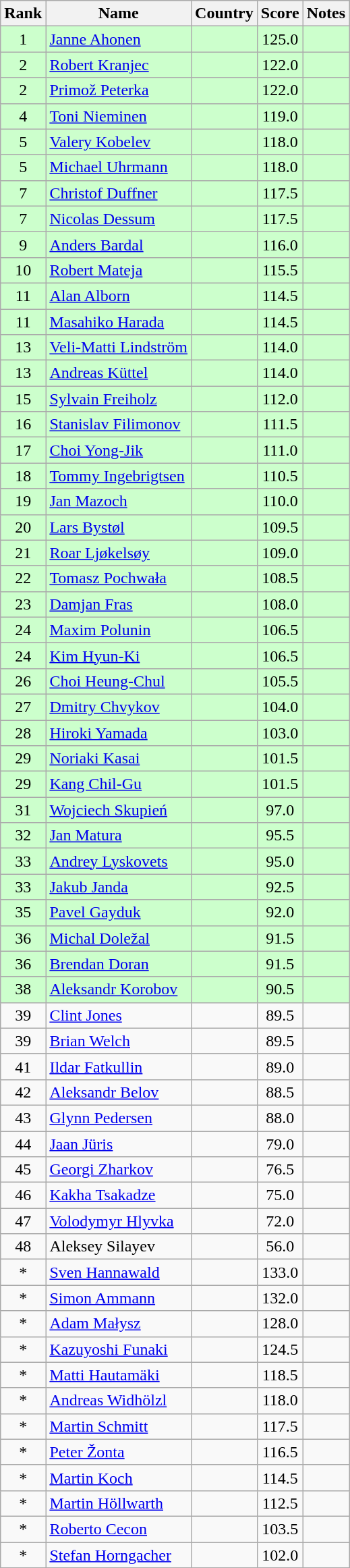<table class="wikitable sortable" style="text-align:center">
<tr>
<th>Rank</th>
<th>Name</th>
<th>Country</th>
<th>Score</th>
<th>Notes</th>
</tr>
<tr bgcolor="#ccffcc">
<td>1</td>
<td align="left"><a href='#'>Janne Ahonen</a></td>
<td align="left"></td>
<td>125.0</td>
<td></td>
</tr>
<tr bgcolor="#ccffcc">
<td>2</td>
<td align="left"><a href='#'>Robert Kranjec</a></td>
<td align="left"></td>
<td>122.0</td>
<td></td>
</tr>
<tr bgcolor="#ccffcc">
<td>2</td>
<td align="left"><a href='#'>Primož Peterka</a></td>
<td align="left"></td>
<td>122.0</td>
<td></td>
</tr>
<tr bgcolor="#ccffcc">
<td>4</td>
<td align="left"><a href='#'>Toni Nieminen</a></td>
<td align="left"></td>
<td>119.0</td>
<td></td>
</tr>
<tr bgcolor="#ccffcc">
<td>5</td>
<td align="left"><a href='#'>Valery Kobelev</a></td>
<td align="left"></td>
<td>118.0</td>
<td></td>
</tr>
<tr bgcolor="#ccffcc">
<td>5</td>
<td align="left"><a href='#'>Michael Uhrmann</a></td>
<td align="left"></td>
<td>118.0</td>
<td></td>
</tr>
<tr bgcolor="#ccffcc">
<td>7</td>
<td align="left"><a href='#'>Christof Duffner</a></td>
<td align="left"></td>
<td>117.5</td>
<td></td>
</tr>
<tr bgcolor="#ccffcc">
<td>7</td>
<td align="left"><a href='#'>Nicolas Dessum</a></td>
<td align="left"></td>
<td>117.5</td>
<td></td>
</tr>
<tr bgcolor="#ccffcc">
<td>9</td>
<td align="left"><a href='#'>Anders Bardal</a></td>
<td align="left"></td>
<td>116.0</td>
<td></td>
</tr>
<tr bgcolor="#ccffcc">
<td>10</td>
<td align="left"><a href='#'>Robert Mateja</a></td>
<td align="left"></td>
<td>115.5</td>
<td></td>
</tr>
<tr bgcolor="#ccffcc">
<td>11</td>
<td align="left"><a href='#'>Alan Alborn</a></td>
<td align="left"></td>
<td>114.5</td>
<td></td>
</tr>
<tr bgcolor="#ccffcc">
<td>11</td>
<td align="left"><a href='#'>Masahiko Harada</a></td>
<td align="left"></td>
<td>114.5</td>
<td></td>
</tr>
<tr bgcolor="#ccffcc">
<td>13</td>
<td align="left"><a href='#'>Veli-Matti Lindström</a></td>
<td align="left"></td>
<td>114.0</td>
<td></td>
</tr>
<tr bgcolor="#ccffcc">
<td>13</td>
<td align="left"><a href='#'>Andreas Küttel</a></td>
<td align="left"></td>
<td>114.0</td>
<td></td>
</tr>
<tr bgcolor="#ccffcc">
<td>15</td>
<td align="left"><a href='#'>Sylvain Freiholz</a></td>
<td align="left"></td>
<td>112.0</td>
<td></td>
</tr>
<tr bgcolor="#ccffcc">
<td>16</td>
<td align="left"><a href='#'>Stanislav Filimonov</a></td>
<td align="left"></td>
<td>111.5</td>
<td></td>
</tr>
<tr bgcolor="#ccffcc">
<td>17</td>
<td align="left"><a href='#'>Choi Yong-Jik</a></td>
<td align="left"></td>
<td>111.0</td>
<td></td>
</tr>
<tr bgcolor="#ccffcc">
<td>18</td>
<td align="left"><a href='#'>Tommy Ingebrigtsen</a></td>
<td align="left"></td>
<td>110.5</td>
<td></td>
</tr>
<tr bgcolor="#ccffcc">
<td>19</td>
<td align="left"><a href='#'>Jan Mazoch</a></td>
<td align="left"></td>
<td>110.0</td>
<td></td>
</tr>
<tr bgcolor="#ccffcc">
<td>20</td>
<td align="left"><a href='#'>Lars Bystøl</a></td>
<td align="left"></td>
<td>109.5</td>
<td></td>
</tr>
<tr bgcolor="#ccffcc">
<td>21</td>
<td align="left"><a href='#'>Roar Ljøkelsøy</a></td>
<td align="left"></td>
<td>109.0</td>
<td></td>
</tr>
<tr bgcolor="#ccffcc">
<td>22</td>
<td align="left"><a href='#'>Tomasz Pochwała</a></td>
<td align="left"></td>
<td>108.5</td>
<td></td>
</tr>
<tr bgcolor="#ccffcc">
<td>23</td>
<td align="left"><a href='#'>Damjan Fras</a></td>
<td align="left"></td>
<td>108.0</td>
<td></td>
</tr>
<tr bgcolor="#ccffcc">
<td>24</td>
<td align="left"><a href='#'>Maxim Polunin</a></td>
<td align="left"></td>
<td>106.5</td>
<td></td>
</tr>
<tr bgcolor="#ccffcc">
<td>24</td>
<td align="left"><a href='#'>Kim Hyun-Ki</a></td>
<td align="left"></td>
<td>106.5</td>
<td></td>
</tr>
<tr bgcolor="#ccffcc">
<td>26</td>
<td align="left"><a href='#'>Choi Heung-Chul</a></td>
<td align="left"></td>
<td>105.5</td>
<td></td>
</tr>
<tr bgcolor="#ccffcc">
<td>27</td>
<td align="left"><a href='#'>Dmitry Chvykov</a></td>
<td align="left"></td>
<td>104.0</td>
<td></td>
</tr>
<tr bgcolor="#ccffcc">
<td>28</td>
<td align="left"><a href='#'>Hiroki Yamada</a></td>
<td align="left"></td>
<td>103.0</td>
<td></td>
</tr>
<tr bgcolor="#ccffcc">
<td>29</td>
<td align="left"><a href='#'>Noriaki Kasai</a></td>
<td align="left"></td>
<td>101.5</td>
<td></td>
</tr>
<tr bgcolor="#ccffcc">
<td>29</td>
<td align="left"><a href='#'>Kang Chil-Gu</a></td>
<td align="left"></td>
<td>101.5</td>
<td></td>
</tr>
<tr bgcolor="#ccffcc">
<td>31</td>
<td align="left"><a href='#'>Wojciech Skupień</a></td>
<td align="left"></td>
<td>97.0</td>
<td></td>
</tr>
<tr bgcolor="#ccffcc">
<td>32</td>
<td align="left"><a href='#'>Jan Matura</a></td>
<td align="left"></td>
<td>95.5</td>
<td></td>
</tr>
<tr bgcolor="#ccffcc">
<td>33</td>
<td align="left"><a href='#'>Andrey Lyskovets</a></td>
<td align="left"></td>
<td>95.0</td>
<td></td>
</tr>
<tr bgcolor="#ccffcc">
<td>33</td>
<td align="left"><a href='#'>Jakub Janda</a></td>
<td align="left"></td>
<td>92.5</td>
<td></td>
</tr>
<tr bgcolor="#ccffcc">
<td>35</td>
<td align="left"><a href='#'>Pavel Gayduk</a></td>
<td align="left"></td>
<td>92.0</td>
<td></td>
</tr>
<tr bgcolor="#ccffcc">
<td>36</td>
<td align="left"><a href='#'>Michal Doležal</a></td>
<td align="left"></td>
<td>91.5</td>
<td></td>
</tr>
<tr bgcolor="#ccffcc">
<td>36</td>
<td align="left"><a href='#'>Brendan Doran</a></td>
<td align="left"></td>
<td>91.5</td>
<td></td>
</tr>
<tr bgcolor="#ccffcc">
<td>38</td>
<td align="left"><a href='#'>Aleksandr Korobov</a></td>
<td align="left"></td>
<td>90.5</td>
<td></td>
</tr>
<tr>
<td>39</td>
<td align="left"><a href='#'>Clint Jones</a></td>
<td align="left"></td>
<td>89.5</td>
<td></td>
</tr>
<tr>
<td>39</td>
<td align="left"><a href='#'>Brian Welch</a></td>
<td align="left"></td>
<td>89.5</td>
<td></td>
</tr>
<tr>
<td>41</td>
<td align="left"><a href='#'>Ildar Fatkullin</a></td>
<td align="left"></td>
<td>89.0</td>
<td></td>
</tr>
<tr>
<td>42</td>
<td align="left"><a href='#'>Aleksandr Belov</a></td>
<td align="left"></td>
<td>88.5</td>
<td></td>
</tr>
<tr>
<td>43</td>
<td align="left"><a href='#'>Glynn Pedersen</a></td>
<td align="left"></td>
<td>88.0</td>
<td></td>
</tr>
<tr>
<td>44</td>
<td align="left"><a href='#'>Jaan Jüris</a></td>
<td align="left"></td>
<td>79.0</td>
<td></td>
</tr>
<tr>
<td>45</td>
<td align="left"><a href='#'>Georgi Zharkov</a></td>
<td align="left"></td>
<td>76.5</td>
<td></td>
</tr>
<tr>
<td>46</td>
<td align="left"><a href='#'>Kakha Tsakadze</a></td>
<td align="left"></td>
<td>75.0</td>
<td></td>
</tr>
<tr>
<td>47</td>
<td align="left"><a href='#'>Volodymyr Hlyvka</a></td>
<td align="left"></td>
<td>72.0</td>
<td></td>
</tr>
<tr>
<td>48</td>
<td align="left">Aleksey Silayev</td>
<td align="left"></td>
<td>56.0</td>
<td></td>
</tr>
<tr>
<td>*</td>
<td align="left"><a href='#'>Sven Hannawald</a></td>
<td align="left"></td>
<td>133.0</td>
<td></td>
</tr>
<tr>
<td>*</td>
<td align="left"><a href='#'>Simon Ammann</a></td>
<td align="left"></td>
<td>132.0</td>
<td></td>
</tr>
<tr>
<td>*</td>
<td align="left"><a href='#'>Adam Małysz</a></td>
<td align="left"></td>
<td>128.0</td>
<td></td>
</tr>
<tr>
<td>*</td>
<td align="left"><a href='#'>Kazuyoshi Funaki</a></td>
<td align="left"></td>
<td>124.5</td>
<td></td>
</tr>
<tr>
<td>*</td>
<td align="left"><a href='#'>Matti Hautamäki</a></td>
<td align="left"></td>
<td>118.5</td>
<td></td>
</tr>
<tr>
<td>*</td>
<td align="left"><a href='#'>Andreas Widhölzl</a></td>
<td align="left"></td>
<td>118.0</td>
<td></td>
</tr>
<tr>
<td>*</td>
<td align="left"><a href='#'>Martin Schmitt</a></td>
<td align="left"></td>
<td>117.5</td>
<td></td>
</tr>
<tr>
<td>*</td>
<td align="left"><a href='#'>Peter Žonta</a></td>
<td align="left"></td>
<td>116.5</td>
<td></td>
</tr>
<tr>
<td>*</td>
<td align="left"><a href='#'>Martin Koch</a></td>
<td align="left"></td>
<td>114.5</td>
<td></td>
</tr>
<tr>
<td>*</td>
<td align="left"><a href='#'>Martin Höllwarth</a></td>
<td align="left"></td>
<td>112.5</td>
<td></td>
</tr>
<tr>
<td>*</td>
<td align="left"><a href='#'>Roberto Cecon</a></td>
<td align="left"></td>
<td>103.5</td>
<td></td>
</tr>
<tr>
<td>*</td>
<td align="left"><a href='#'>Stefan Horngacher</a></td>
<td align="left"></td>
<td>102.0</td>
<td></td>
</tr>
</table>
